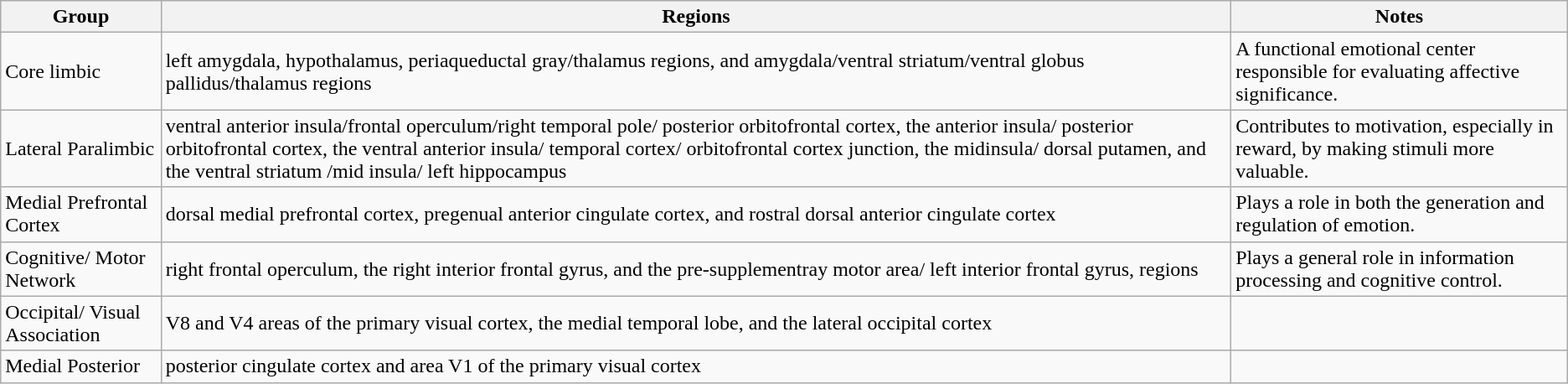<table class="wikitable">
<tr>
<th>Group</th>
<th>Regions</th>
<th>Notes</th>
</tr>
<tr>
<td>Core limbic</td>
<td>left amygdala, hypothalamus, periaqueductal gray/thalamus regions, and amygdala/ventral striatum/ventral globus pallidus/thalamus regions</td>
<td>A functional emotional center responsible for evaluating affective significance.</td>
</tr>
<tr>
<td>Lateral Paralimbic</td>
<td>ventral anterior insula/frontal operculum/right temporal pole/ posterior orbitofrontal cortex, the anterior insula/ posterior orbitofrontal cortex, the ventral anterior insula/ temporal cortex/ orbitofrontal cortex junction, the midinsula/ dorsal putamen, and the ventral striatum /mid insula/ left hippocampus</td>
<td>Contributes to motivation, especially in reward, by making stimuli more valuable.</td>
</tr>
<tr>
<td>Medial Prefrontal Cortex</td>
<td>dorsal medial prefrontal cortex, pregenual anterior cingulate cortex, and rostral dorsal anterior cingulate cortex</td>
<td>Plays a role in both the generation and regulation of emotion.</td>
</tr>
<tr>
<td>Cognitive/ Motor Network</td>
<td>right frontal operculum, the right interior frontal gyrus, and the pre-supplementray motor area/ left interior frontal gyrus, regions</td>
<td>Plays a general role in information processing and cognitive control.</td>
</tr>
<tr>
<td>Occipital/ Visual Association</td>
<td>V8 and V4 areas of the primary visual cortex, the medial temporal lobe, and the lateral occipital cortex</td>
<td></td>
</tr>
<tr>
<td>Medial Posterior</td>
<td>posterior cingulate cortex and area V1 of the primary visual cortex</td>
<td></td>
</tr>
</table>
